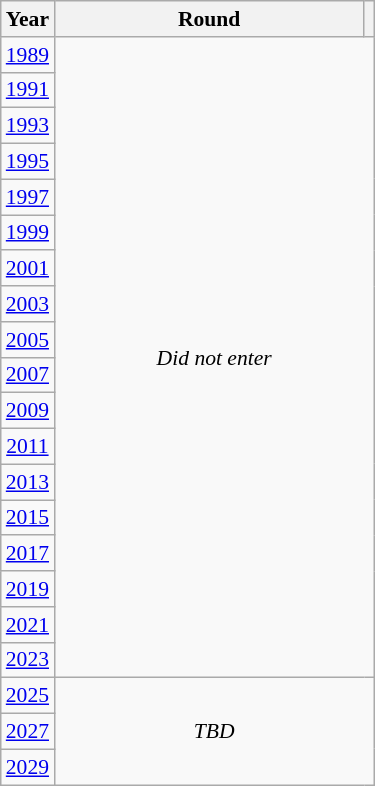<table class="wikitable" style="text-align: center; font-size:90%">
<tr>
<th>Year</th>
<th style="width:200px">Round</th>
<th></th>
</tr>
<tr>
<td><a href='#'>1989</a></td>
<td colspan="2" rowspan="18"><em>Did not enter</em></td>
</tr>
<tr>
<td><a href='#'>1991</a></td>
</tr>
<tr>
<td><a href='#'>1993</a></td>
</tr>
<tr>
<td><a href='#'>1995</a></td>
</tr>
<tr>
<td><a href='#'>1997</a></td>
</tr>
<tr>
<td><a href='#'>1999</a></td>
</tr>
<tr>
<td><a href='#'>2001</a></td>
</tr>
<tr>
<td><a href='#'>2003</a></td>
</tr>
<tr>
<td><a href='#'>2005</a></td>
</tr>
<tr>
<td><a href='#'>2007</a></td>
</tr>
<tr>
<td><a href='#'>2009</a></td>
</tr>
<tr>
<td><a href='#'>2011</a></td>
</tr>
<tr>
<td><a href='#'>2013</a></td>
</tr>
<tr>
<td><a href='#'>2015</a></td>
</tr>
<tr>
<td><a href='#'>2017</a></td>
</tr>
<tr>
<td><a href='#'>2019</a></td>
</tr>
<tr>
<td><a href='#'>2021</a></td>
</tr>
<tr>
<td><a href='#'>2023</a></td>
</tr>
<tr>
<td><a href='#'>2025</a></td>
<td colspan="2" rowspan="3"><em>TBD</em></td>
</tr>
<tr>
<td><a href='#'>2027</a></td>
</tr>
<tr>
<td><a href='#'>2029</a></td>
</tr>
</table>
